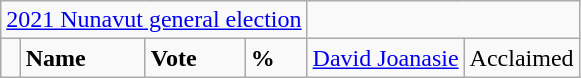<table class="wikitable">
<tr>
<td colspan=4 align=center><a href='#'>2021 Nunavut general election</a></td>
</tr>
<tr>
<td></td>
<td><strong>Name</strong></td>
<td><strong>Vote</strong></td>
<td><strong>%</strong><br></td>
<td><a href='#'>David Joanasie</a></td>
<td colspan="2">Acclaimed</td>
</tr>
</table>
